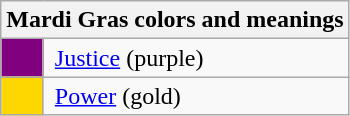<table class="wikitable">
<tr>
<th colspan="2">Mardi Gras colors and meanings</th>
</tr>
<tr>
<td style="background: #800080;">  </td>
<td> <a href='#'>Justice</a> (purple)</td>
</tr>
<tr>
<td style="background: #ffd700;">  </td>
<td> <a href='#'>Power</a> (gold)</td>
</tr>
</table>
